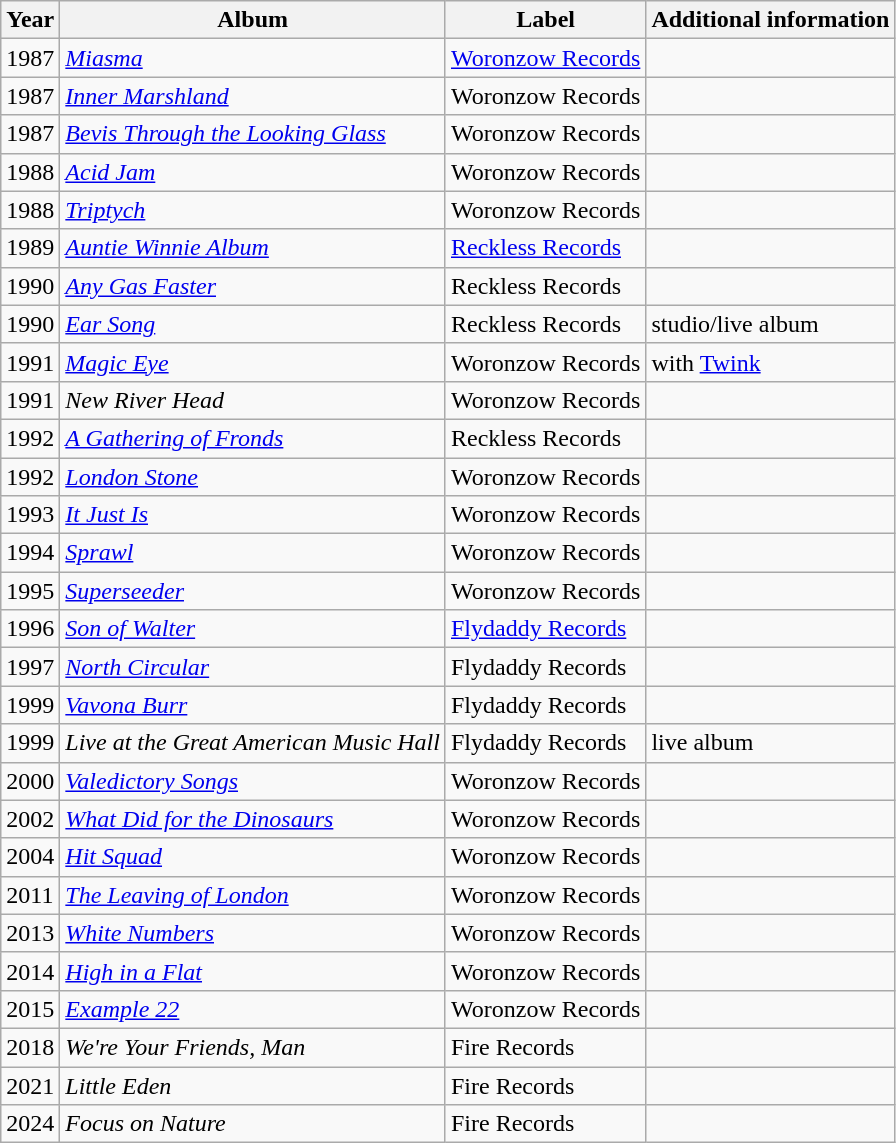<table class="wikitable">
<tr>
<th align="left" valign="top">Year</th>
<th align="left" valign="top">Album</th>
<th align="left" valign="top">Label</th>
<th align="left" valign="top">Additional information</th>
</tr>
<tr>
<td>1987</td>
<td><em><a href='#'>Miasma</a></em></td>
<td><a href='#'>Woronzow Records</a></td>
<td></td>
</tr>
<tr>
<td>1987</td>
<td><em><a href='#'>Inner Marshland</a></em></td>
<td>Woronzow Records</td>
<td></td>
</tr>
<tr>
<td>1987</td>
<td><em><a href='#'>Bevis Through the Looking Glass</a></em></td>
<td>Woronzow Records</td>
<td></td>
</tr>
<tr>
<td>1988</td>
<td><em><a href='#'>Acid Jam</a></em></td>
<td>Woronzow Records</td>
<td></td>
</tr>
<tr>
<td>1988</td>
<td><em><a href='#'>Triptych</a></em></td>
<td>Woronzow Records</td>
<td></td>
</tr>
<tr>
<td>1989</td>
<td><em><a href='#'>Auntie Winnie Album</a></em></td>
<td><a href='#'>Reckless Records</a></td>
<td></td>
</tr>
<tr>
<td>1990</td>
<td><em><a href='#'>Any Gas Faster</a></em></td>
<td>Reckless Records</td>
<td></td>
</tr>
<tr>
<td>1990</td>
<td><em><a href='#'>Ear Song</a></em></td>
<td>Reckless Records</td>
<td>studio/live album</td>
</tr>
<tr>
<td>1991</td>
<td><em><a href='#'>Magic Eye</a></em></td>
<td>Woronzow Records</td>
<td>with <a href='#'>Twink</a></td>
</tr>
<tr>
<td>1991</td>
<td><em>New River Head</em></td>
<td>Woronzow Records</td>
<td></td>
</tr>
<tr>
<td>1992</td>
<td><em><a href='#'>A Gathering of Fronds</a></em></td>
<td>Reckless Records</td>
<td></td>
</tr>
<tr>
<td>1992</td>
<td><em><a href='#'>London Stone</a></em></td>
<td>Woronzow Records</td>
<td></td>
</tr>
<tr>
<td>1993</td>
<td><em><a href='#'>It Just Is</a></em></td>
<td>Woronzow Records</td>
<td></td>
</tr>
<tr>
<td>1994</td>
<td><em><a href='#'>Sprawl</a></em></td>
<td>Woronzow Records</td>
<td></td>
</tr>
<tr>
<td>1995</td>
<td><em><a href='#'>Superseeder</a></em></td>
<td>Woronzow Records</td>
<td></td>
</tr>
<tr>
<td>1996</td>
<td><em><a href='#'>Son of Walter</a></em></td>
<td><a href='#'>Flydaddy Records</a></td>
<td></td>
</tr>
<tr>
<td>1997</td>
<td><em><a href='#'>North Circular</a></em></td>
<td>Flydaddy Records</td>
<td></td>
</tr>
<tr>
<td>1999</td>
<td><em><a href='#'>Vavona Burr</a></em></td>
<td>Flydaddy Records</td>
<td></td>
</tr>
<tr>
<td>1999</td>
<td><em>Live at the Great American Music Hall</em></td>
<td>Flydaddy Records</td>
<td>live album</td>
</tr>
<tr>
<td>2000</td>
<td><em><a href='#'>Valedictory Songs</a></em></td>
<td>Woronzow Records</td>
<td></td>
</tr>
<tr>
<td>2002</td>
<td><em><a href='#'>What Did for the Dinosaurs</a></em></td>
<td>Woronzow Records</td>
<td></td>
</tr>
<tr>
<td>2004</td>
<td><em><a href='#'>Hit Squad</a></em></td>
<td>Woronzow Records</td>
<td></td>
</tr>
<tr>
<td>2011</td>
<td><em><a href='#'>The Leaving of London</a></em></td>
<td>Woronzow Records</td>
<td></td>
</tr>
<tr>
<td>2013</td>
<td><em><a href='#'>White Numbers</a></em></td>
<td>Woronzow Records</td>
<td></td>
</tr>
<tr>
<td>2014</td>
<td><em><a href='#'>High in a Flat</a></em></td>
<td>Woronzow Records</td>
</tr>
<tr compilation>
<td>2015</td>
<td><em><a href='#'>Example 22</a></em></td>
<td>Woronzow Records</td>
<td></td>
</tr>
<tr>
<td>2018</td>
<td><em>We're Your Friends, Man</em></td>
<td>Fire Records</td>
<td></td>
</tr>
<tr>
<td>2021</td>
<td><em>Little Eden</em></td>
<td>Fire Records</td>
<td></td>
</tr>
<tr>
<td>2024</td>
<td><em>Focus on Nature</em></td>
<td>Fire Records</td>
<td></td>
</tr>
</table>
